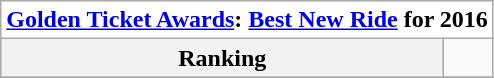<table class="wikitable">
<tr>
<th style="text-align:center; background:white;" colspan="500"><a href='#'>Golden Ticket Awards</a>: <a href='#'>Best New Ride</a> for 2016</th>
</tr>
<tr style="background:#white;">
<th style="text-align:center;">Ranking</th>
<td></td>
</tr>
<tr>
</tr>
</table>
